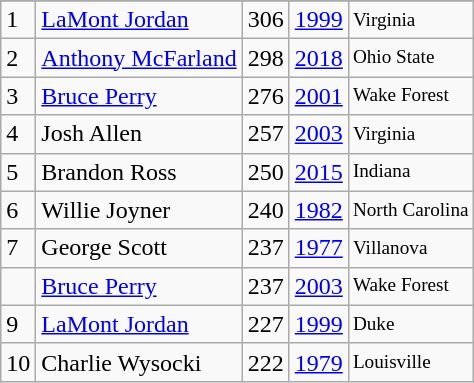<table class="wikitable">
<tr>
</tr>
<tr>
<td>1</td>
<td><a href='#'>LaMont Jordan</a></td>
<td>306</td>
<td><a href='#'>1999</a></td>
<td style="font-size:80%;">Virginia</td>
</tr>
<tr>
<td>2</td>
<td><a href='#'>Anthony McFarland</a></td>
<td>298</td>
<td><a href='#'>2018</a></td>
<td style="font-size:80%;">Ohio State</td>
</tr>
<tr>
<td>3</td>
<td><a href='#'>Bruce Perry</a></td>
<td>276</td>
<td><a href='#'>2001</a></td>
<td style="font-size:80%;">Wake Forest</td>
</tr>
<tr>
<td>4</td>
<td>Josh Allen</td>
<td>257</td>
<td><a href='#'>2003</a></td>
<td style="font-size:80%;">Virginia</td>
</tr>
<tr>
<td>5</td>
<td>Brandon Ross</td>
<td>250</td>
<td><a href='#'>2015</a></td>
<td style="font-size:80%;">Indiana</td>
</tr>
<tr>
<td>6</td>
<td>Willie Joyner</td>
<td>240</td>
<td><a href='#'>1982</a></td>
<td style="font-size:80%;">North Carolina</td>
</tr>
<tr>
<td>7</td>
<td>George Scott</td>
<td>237</td>
<td><a href='#'>1977</a></td>
<td style="font-size:80%;">Villanova</td>
</tr>
<tr>
<td></td>
<td><a href='#'>Bruce Perry</a></td>
<td>237</td>
<td><a href='#'>2003</a></td>
<td style="font-size:80%;">Wake Forest</td>
</tr>
<tr>
<td>9</td>
<td><a href='#'>LaMont Jordan</a></td>
<td>227</td>
<td><a href='#'>1999</a></td>
<td style="font-size:80%;">Duke</td>
</tr>
<tr>
<td>10</td>
<td>Charlie Wysocki</td>
<td>222</td>
<td><a href='#'>1979</a></td>
<td style="font-size:80%;">Louisville</td>
</tr>
</table>
